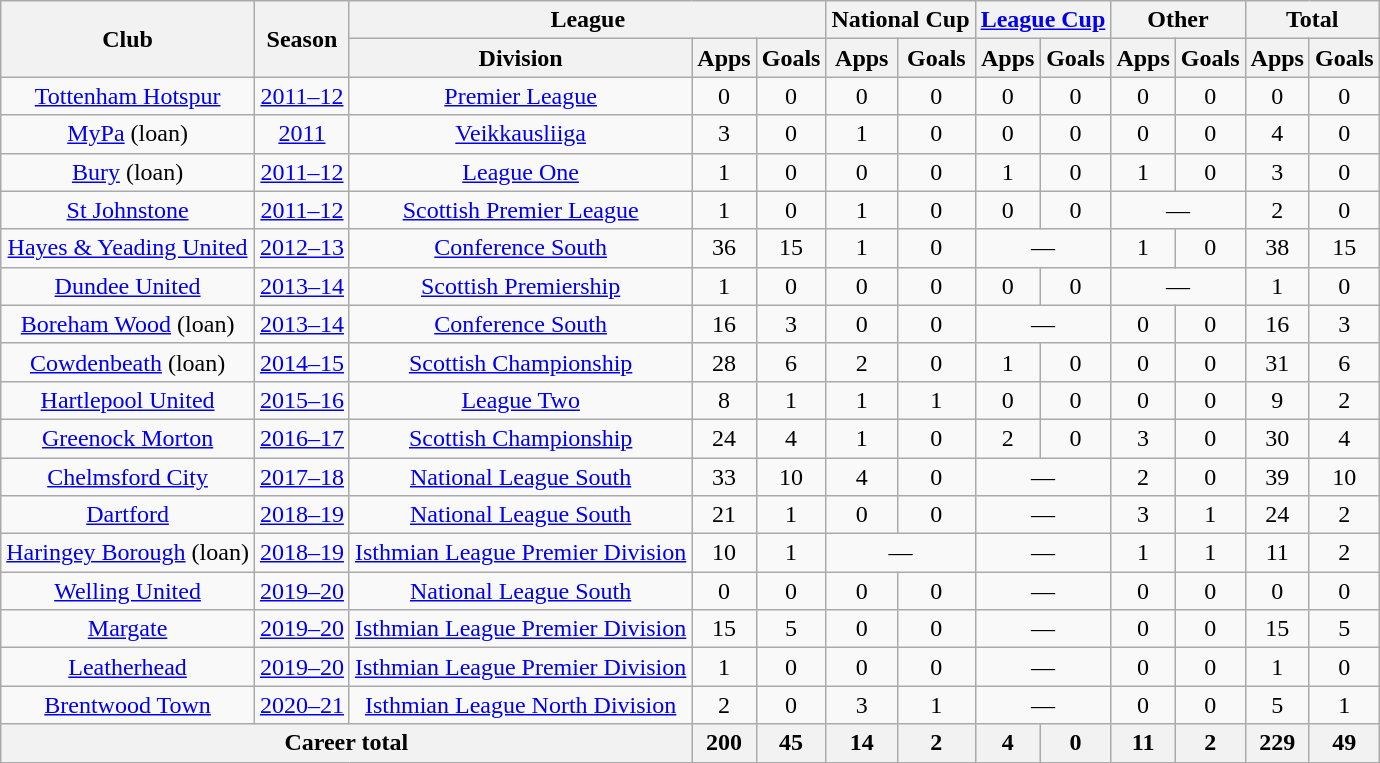<table class="wikitable" style="text-align:center">
<tr>
<th rowspan="2">Club</th>
<th rowspan="2">Season</th>
<th colspan="3">League</th>
<th colspan="2">National Cup</th>
<th colspan="2"><a href='#'>League Cup</a></th>
<th colspan="2">Other</th>
<th colspan="2">Total</th>
</tr>
<tr>
<th>Division</th>
<th>Apps</th>
<th>Goals</th>
<th>Apps</th>
<th>Goals</th>
<th>Apps</th>
<th>Goals</th>
<th>Apps</th>
<th>Goals</th>
<th>Apps</th>
<th>Goals</th>
</tr>
<tr>
<td><a href='#'>Tottenham Hotspur</a></td>
<td><a href='#'>2011–12</a></td>
<td><a href='#'>Premier League</a></td>
<td>0</td>
<td>0</td>
<td>0</td>
<td>0</td>
<td>0</td>
<td>0</td>
<td>0</td>
<td>0</td>
<td>0</td>
<td>0</td>
</tr>
<tr>
<td><a href='#'>MyPa</a> (loan)</td>
<td><a href='#'>2011</a></td>
<td><a href='#'>Veikkausliiga</a></td>
<td>3</td>
<td>0</td>
<td>1</td>
<td>0</td>
<td>0</td>
<td>0</td>
<td>0</td>
<td>0</td>
<td>4</td>
<td>0</td>
</tr>
<tr>
<td><a href='#'>Bury</a> (loan)</td>
<td><a href='#'>2011–12</a></td>
<td><a href='#'>League One</a></td>
<td>1</td>
<td>0</td>
<td>0</td>
<td>0</td>
<td>1</td>
<td>0</td>
<td>1</td>
<td>0</td>
<td>3</td>
<td>0</td>
</tr>
<tr>
<td><a href='#'>St Johnstone</a></td>
<td><a href='#'>2011–12</a></td>
<td><a href='#'>Scottish Premier League</a></td>
<td>1</td>
<td>0</td>
<td>1</td>
<td>0</td>
<td>0</td>
<td>0</td>
<td colspan="2">—</td>
<td>2</td>
<td>0</td>
</tr>
<tr>
<td><a href='#'>Hayes & Yeading United</a></td>
<td><a href='#'>2012–13</a></td>
<td><a href='#'>Conference South</a></td>
<td>36</td>
<td>15</td>
<td>1</td>
<td>0</td>
<td colspan="2">—</td>
<td>1</td>
<td>0</td>
<td>38</td>
<td>15</td>
</tr>
<tr>
<td><a href='#'>Dundee United</a></td>
<td><a href='#'>2013–14</a></td>
<td><a href='#'>Scottish Premiership</a></td>
<td>1</td>
<td>0</td>
<td>0</td>
<td>0</td>
<td>0</td>
<td>0</td>
<td colspan="2">—</td>
<td>1</td>
<td>0</td>
</tr>
<tr>
<td><a href='#'>Boreham Wood</a> (loan)</td>
<td><a href='#'>2013–14</a></td>
<td><a href='#'>Conference South</a></td>
<td>16</td>
<td>3</td>
<td>0</td>
<td>0</td>
<td colspan="2">—</td>
<td>0</td>
<td>0</td>
<td>16</td>
<td>3</td>
</tr>
<tr>
<td><a href='#'>Cowdenbeath</a> (loan)</td>
<td><a href='#'>2014–15</a></td>
<td><a href='#'>Scottish Championship</a></td>
<td>28</td>
<td>6</td>
<td>2</td>
<td>0</td>
<td>1</td>
<td>0</td>
<td>0</td>
<td>0</td>
<td>31</td>
<td>6</td>
</tr>
<tr>
<td><a href='#'>Hartlepool United</a></td>
<td><a href='#'>2015–16</a></td>
<td><a href='#'>League Two</a></td>
<td>8</td>
<td>1</td>
<td>1</td>
<td>1</td>
<td>0</td>
<td>0</td>
<td>0</td>
<td>0</td>
<td>9</td>
<td>2</td>
</tr>
<tr>
<td><a href='#'>Greenock Morton</a></td>
<td><a href='#'>2016–17</a></td>
<td><a href='#'>Scottish Championship</a></td>
<td>24</td>
<td>4</td>
<td>1</td>
<td>0</td>
<td>2</td>
<td>0</td>
<td>3</td>
<td>0</td>
<td>30</td>
<td>4</td>
</tr>
<tr>
<td><a href='#'>Chelmsford City</a></td>
<td><a href='#'>2017–18</a></td>
<td><a href='#'>National League South</a></td>
<td>33</td>
<td>10</td>
<td>4</td>
<td>0</td>
<td colspan="2">—</td>
<td>2</td>
<td>0</td>
<td>39</td>
<td>10</td>
</tr>
<tr>
<td><a href='#'>Dartford</a></td>
<td><a href='#'>2018–19</a></td>
<td><a href='#'>National League South</a></td>
<td>21</td>
<td>1</td>
<td>0</td>
<td>0</td>
<td colspan="2">—</td>
<td>3</td>
<td>1</td>
<td>24</td>
<td>2</td>
</tr>
<tr>
<td><a href='#'>Haringey Borough</a> (loan)</td>
<td><a href='#'>2018–19</a></td>
<td><a href='#'>Isthmian League Premier Division</a></td>
<td>10</td>
<td>1</td>
<td colspan="2">—</td>
<td colspan="2">—</td>
<td>1</td>
<td>1</td>
<td>11</td>
<td>2</td>
</tr>
<tr>
<td><a href='#'>Welling United</a></td>
<td><a href='#'>2019–20</a></td>
<td><a href='#'>National League South</a></td>
<td>0</td>
<td>0</td>
<td>0</td>
<td>0</td>
<td colspan="2">—</td>
<td>0</td>
<td>0</td>
<td>0</td>
<td>0</td>
</tr>
<tr>
<td><a href='#'>Margate</a></td>
<td><a href='#'>2019–20</a></td>
<td><a href='#'>Isthmian League Premier Division</a></td>
<td>15</td>
<td>5</td>
<td>0</td>
<td>0</td>
<td colspan="2">—</td>
<td>0</td>
<td>0</td>
<td>15</td>
<td>5</td>
</tr>
<tr>
<td><a href='#'>Leatherhead</a></td>
<td><a href='#'>2019–20</a></td>
<td><a href='#'>Isthmian League Premier Division</a></td>
<td>1</td>
<td>0</td>
<td>0</td>
<td>0</td>
<td colspan="2">—</td>
<td>0</td>
<td>0</td>
<td>1</td>
<td>0</td>
</tr>
<tr>
<td><a href='#'>Brentwood Town</a></td>
<td><a href='#'>2020–21</a></td>
<td><a href='#'>Isthmian League North Division</a></td>
<td>2</td>
<td>0</td>
<td>3</td>
<td>1</td>
<td colspan="2">—</td>
<td>0</td>
<td>0</td>
<td>5</td>
<td>1</td>
</tr>
<tr>
<th colspan="3">Career total</th>
<th>200</th>
<th>45</th>
<th>14</th>
<th>2</th>
<th>4</th>
<th>0</th>
<th>11</th>
<th>2</th>
<th>229</th>
<th>49</th>
</tr>
</table>
